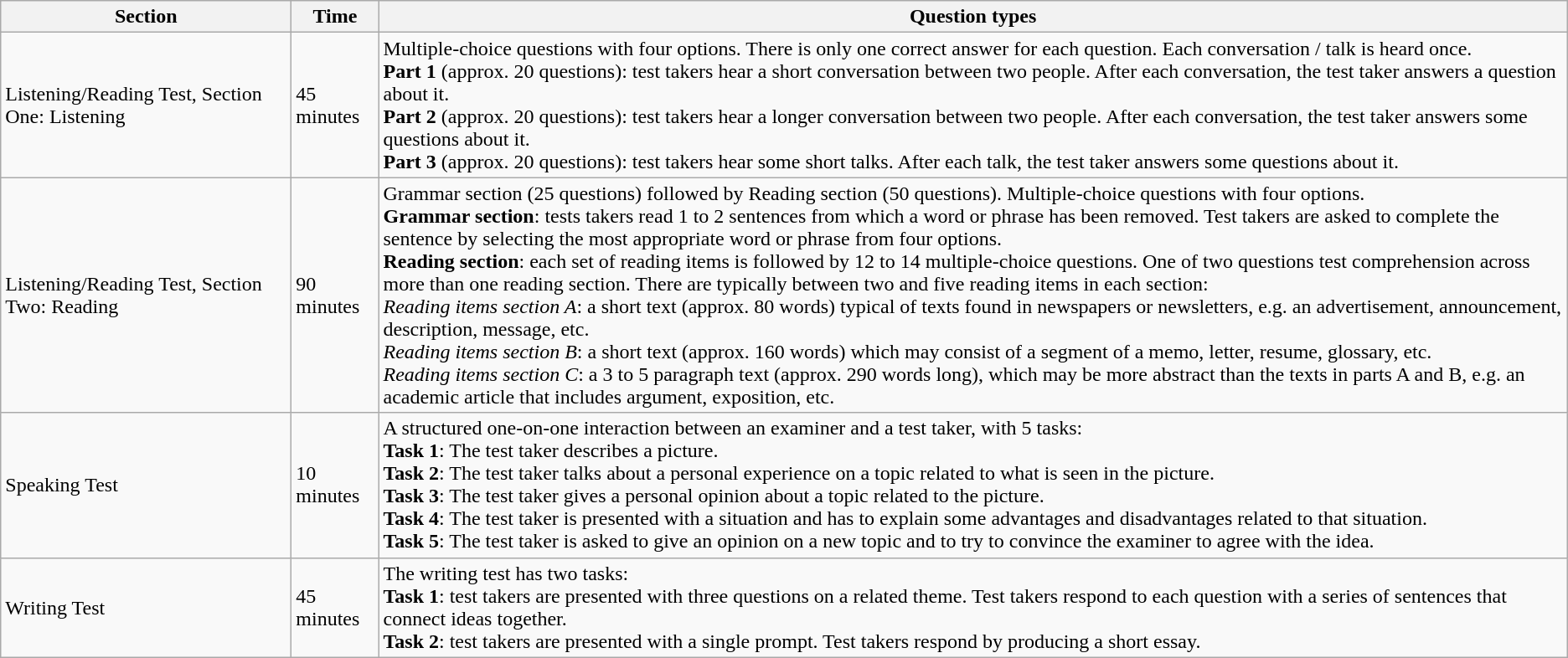<table class="wikitable">
<tr>
<th>Section</th>
<th>Time</th>
<th>Question types</th>
</tr>
<tr>
<td>Listening/Reading Test, Section One: Listening</td>
<td>45 minutes</td>
<td>Multiple-choice questions with four options. There is only one correct answer for each question. Each conversation / talk is heard once.<br><strong>Part 1</strong> (approx. 20 questions): test takers hear a short conversation between two people. After each conversation, the test taker answers a question about it.<br><strong>Part 2</strong> (approx. 20 questions): test takers hear a longer conversation between two people. After each conversation, the test taker answers some questions about it.<br><strong>Part 3</strong> (approx. 20 questions): test takers hear some short talks. After each talk, the test taker answers some questions about it.</td>
</tr>
<tr>
<td>Listening/Reading Test, Section Two: Reading</td>
<td>90 minutes</td>
<td>Grammar section (25 questions) followed by Reading section (50 questions). Multiple-choice questions with four options.<br><strong>Grammar section</strong>: tests takers read 1 to 2 sentences from which a word or phrase has been removed. Test takers are asked to complete the sentence by selecting the most appropriate word or phrase from four options.<br><strong>Reading section</strong>: each set of reading items is followed by 12 to 14 multiple-choice questions. One of two questions test comprehension across more than one reading section. There are typically between two and five reading items in each section:<br><em>Reading items section A</em>: a short text (approx. 80 words) typical of texts found in newspapers or newsletters, e.g. an advertisement, announcement, description, message, etc.<br><em>Reading items section B</em>: a short text (approx. 160 words) which may consist of a segment of a memo, letter, resume, glossary, etc.<br><em>Reading items section C</em>: a 3 to 5 paragraph text (approx. 290 words long), which may be more abstract than the texts in parts A and B, e.g. an academic article that includes argument, exposition, etc.</td>
</tr>
<tr>
<td>Speaking Test</td>
<td>10 minutes</td>
<td>A structured one-on-one interaction between an examiner and a test taker, with 5 tasks:<br><strong>Task 1</strong>: The test taker describes a picture.<br><strong>Task 2</strong>: The test taker talks about a personal experience on a topic related to what is seen in the picture.<br><strong>Task 3</strong>: The test taker gives a personal opinion about a topic related to the picture.<br><strong>Task 4</strong>: The test taker is presented with a situation and has to explain some advantages and disadvantages related to that situation.<br><strong>Task 5</strong>: The test taker is asked to give an opinion on a new topic and to try to convince the examiner to agree with the idea.</td>
</tr>
<tr>
<td>Writing Test</td>
<td>45 minutes</td>
<td>The writing test has two tasks:<br><strong>Task 1</strong>: test takers are presented with three questions on a related theme. Test takers respond to each question with a series of sentences that connect ideas together.<br><strong>Task 2</strong>: test takers are presented with a single prompt. Test takers respond by producing a short essay.</td>
</tr>
</table>
